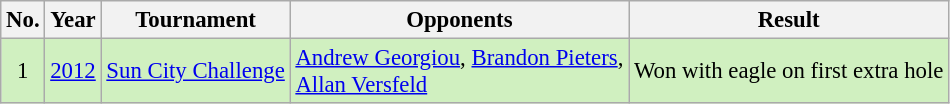<table class="wikitable" style="font-size:95%;">
<tr>
<th>No.</th>
<th>Year</th>
<th>Tournament</th>
<th>Opponents</th>
<th>Result</th>
</tr>
<tr style="background:#D0F0C0;">
<td align=center>1</td>
<td><a href='#'>2012</a></td>
<td><a href='#'>Sun City Challenge</a></td>
<td> <a href='#'>Andrew Georgiou</a>,  <a href='#'>Brandon Pieters</a>,<br> <a href='#'>Allan Versfeld</a></td>
<td>Won with eagle on first extra hole</td>
</tr>
</table>
